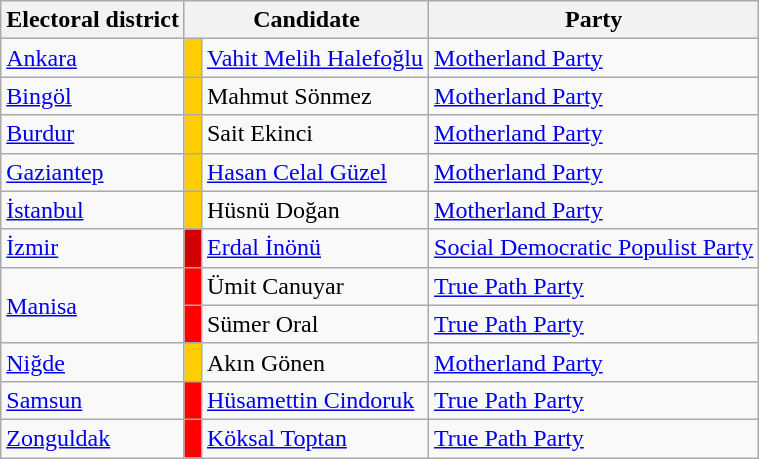<table class=wikitable style=text-align:left>
<tr>
<th>Electoral district</th>
<th colspan=2>Candidate</th>
<th>Party</th>
</tr>
<tr>
<td><a href='#'>Ankara</a></td>
<td style="background: #ffcd00"> </td>
<td><a href='#'>Vahit Melih Halefoğlu</a></td>
<td><a href='#'>Motherland Party</a></td>
</tr>
<tr>
<td><a href='#'>Bingöl</a></td>
<td style="background: #ffcd00"></td>
<td>Mahmut Sönmez</td>
<td><a href='#'>Motherland Party</a></td>
</tr>
<tr>
<td><a href='#'>Burdur</a></td>
<td style="background: #ffcd00"></td>
<td>Sait Ekinci</td>
<td><a href='#'>Motherland Party</a></td>
</tr>
<tr>
<td><a href='#'>Gaziantep</a></td>
<td style="background: #ffcd00"></td>
<td><a href='#'>Hasan Celal Güzel</a></td>
<td><a href='#'>Motherland Party</a></td>
</tr>
<tr>
<td><a href='#'>İstanbul</a></td>
<td style="background: #ffcd00"></td>
<td>Hüsnü Doğan</td>
<td><a href='#'>Motherland Party</a></td>
</tr>
<tr>
<td><a href='#'>İzmir</a></td>
<td style="background: #d40000"></td>
<td><a href='#'>Erdal İnönü</a></td>
<td><a href='#'>Social Democratic Populist Party</a></td>
</tr>
<tr>
<td rowspan=2><a href='#'>Manisa</a></td>
<td style="background: #ff0000"></td>
<td>Ümit Canuyar</td>
<td><a href='#'>True Path Party</a></td>
</tr>
<tr>
<td style="background: #ff0000"></td>
<td>Sümer Oral</td>
<td><a href='#'>True Path Party</a></td>
</tr>
<tr>
<td><a href='#'>Niğde</a></td>
<td style="background: #ffcd00"></td>
<td>Akın Gönen</td>
<td><a href='#'>Motherland Party</a></td>
</tr>
<tr>
<td><a href='#'>Samsun</a></td>
<td style="background: #ff0000"></td>
<td><a href='#'>Hüsamettin Cindoruk</a></td>
<td><a href='#'>True Path Party</a></td>
</tr>
<tr>
<td><a href='#'>Zonguldak</a></td>
<td style="background: #ff0000"></td>
<td><a href='#'>Köksal Toptan</a></td>
<td><a href='#'>True Path Party</a></td>
</tr>
</table>
